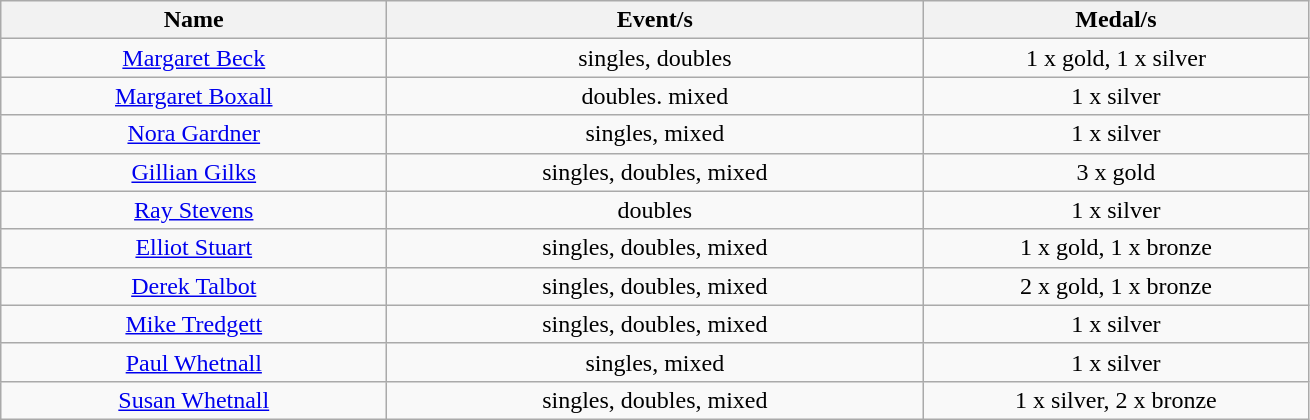<table class="wikitable" style="text-align: center">
<tr>
<th width=250>Name</th>
<th width=350>Event/s</th>
<th width=250>Medal/s</th>
</tr>
<tr>
<td><a href='#'>Margaret Beck</a></td>
<td>singles, doubles</td>
<td>1 x gold, 1 x silver</td>
</tr>
<tr>
<td><a href='#'>Margaret Boxall</a></td>
<td>doubles. mixed</td>
<td>1 x silver</td>
</tr>
<tr>
<td><a href='#'>Nora Gardner</a></td>
<td>singles, mixed</td>
<td>1 x silver</td>
</tr>
<tr>
<td><a href='#'>Gillian Gilks</a></td>
<td>singles, doubles, mixed</td>
<td>3 x gold</td>
</tr>
<tr>
<td><a href='#'>Ray Stevens</a></td>
<td>doubles</td>
<td>1 x silver</td>
</tr>
<tr>
<td><a href='#'>Elliot Stuart</a></td>
<td>singles, doubles, mixed</td>
<td>1 x gold, 1 x bronze</td>
</tr>
<tr>
<td><a href='#'>Derek Talbot</a></td>
<td>singles, doubles, mixed</td>
<td>2 x gold, 1 x bronze</td>
</tr>
<tr>
<td><a href='#'>Mike Tredgett</a></td>
<td>singles, doubles, mixed</td>
<td>1 x silver</td>
</tr>
<tr>
<td><a href='#'>Paul Whetnall</a></td>
<td>singles, mixed</td>
<td>1 x silver</td>
</tr>
<tr>
<td><a href='#'>Susan Whetnall</a></td>
<td>singles, doubles, mixed</td>
<td>1 x silver, 2 x bronze</td>
</tr>
</table>
